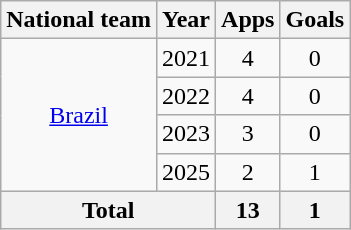<table class="wikitable" style="text-align:center">
<tr>
<th>National team</th>
<th>Year</th>
<th>Apps</th>
<th>Goals</th>
</tr>
<tr>
<td rowspan="4"><a href='#'>Brazil</a></td>
<td>2021</td>
<td>4</td>
<td>0</td>
</tr>
<tr>
<td>2022</td>
<td>4</td>
<td>0</td>
</tr>
<tr>
<td>2023</td>
<td>3</td>
<td>0</td>
</tr>
<tr>
<td>2025</td>
<td>2</td>
<td>1</td>
</tr>
<tr>
<th colspan="2">Total</th>
<th>13</th>
<th>1</th>
</tr>
</table>
